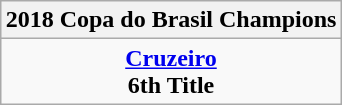<table class="wikitable" style="text-align: center; margin: 0 auto;">
<tr>
<th>2018 Copa do Brasil Champions</th>
</tr>
<tr>
<td><strong><a href='#'>Cruzeiro</a></strong><br><strong>6th Title</strong></td>
</tr>
</table>
